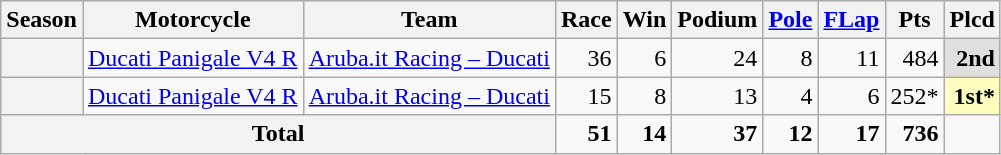<table class="wikitable" style="text-align:right;">
<tr>
<th>Season</th>
<th>Motorcycle</th>
<th>Team</th>
<th>Race</th>
<th>Win</th>
<th>Podium</th>
<th><a href='#'>Pole</a></th>
<th><a href='#'>FLap</a></th>
<th>Pts</th>
<th>Plcd</th>
</tr>
<tr>
<th></th>
<td style="text-align:left;"><a href='#'>Ducati Panigale V4 R</a></td>
<td style="text-align:left;"><a href='#'>Aruba.it Racing – Ducati</a></td>
<td>36</td>
<td>6</td>
<td>24</td>
<td>8</td>
<td>11</td>
<td>484</td>
<td style="background:#DFDFDF;"><strong>2nd</strong></td>
</tr>
<tr>
<th></th>
<td style="text-align:left;"><a href='#'>Ducati Panigale V4 R</a></td>
<td style="text-align:left;"><a href='#'>Aruba.it Racing – Ducati</a></td>
<td>15</td>
<td>8</td>
<td>13</td>
<td>4</td>
<td>6</td>
<td>252*</td>
<td style="background:#FFFFBF;"><strong>1st*</strong></td>
</tr>
<tr>
<th colspan="3">Total</th>
<td><strong>51</strong></td>
<td><strong>14</strong></td>
<td><strong>37</strong></td>
<td><strong>12</strong></td>
<td><strong>17</strong></td>
<td><strong>736</strong></td>
<td></td>
</tr>
</table>
